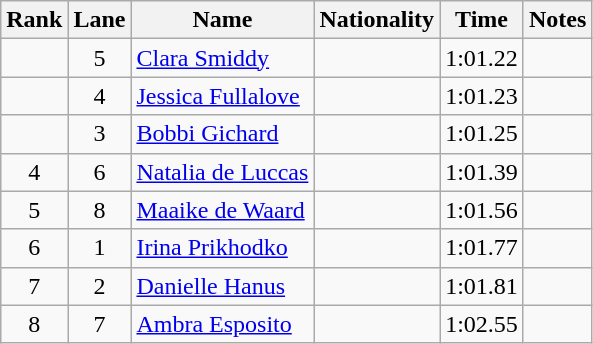<table class="wikitable sortable" style="text-align:center">
<tr>
<th>Rank</th>
<th>Lane</th>
<th>Name</th>
<th>Nationality</th>
<th>Time</th>
<th>Notes</th>
</tr>
<tr>
<td></td>
<td>5</td>
<td align=left><a href='#'>Clara Smiddy</a></td>
<td align=left></td>
<td>1:01.22</td>
<td></td>
</tr>
<tr>
<td></td>
<td>4</td>
<td align=left><a href='#'>Jessica Fullalove</a></td>
<td align=left></td>
<td>1:01.23</td>
<td></td>
</tr>
<tr>
<td></td>
<td>3</td>
<td align=left><a href='#'>Bobbi Gichard</a></td>
<td align=left></td>
<td>1:01.25</td>
<td></td>
</tr>
<tr>
<td>4</td>
<td>6</td>
<td align=left><a href='#'>Natalia de Luccas</a></td>
<td align=left></td>
<td>1:01.39</td>
<td></td>
</tr>
<tr>
<td>5</td>
<td>8</td>
<td align=left><a href='#'>Maaike de Waard</a></td>
<td align=left></td>
<td>1:01.56</td>
<td></td>
</tr>
<tr>
<td>6</td>
<td>1</td>
<td align=left><a href='#'>Irina Prikhodko</a></td>
<td align=left></td>
<td>1:01.77</td>
<td></td>
</tr>
<tr>
<td>7</td>
<td>2</td>
<td align=left><a href='#'>Danielle Hanus</a></td>
<td align=left></td>
<td>1:01.81</td>
<td></td>
</tr>
<tr>
<td>8</td>
<td>7</td>
<td align=left><a href='#'>Ambra Esposito</a></td>
<td align=left></td>
<td>1:02.55</td>
<td></td>
</tr>
</table>
